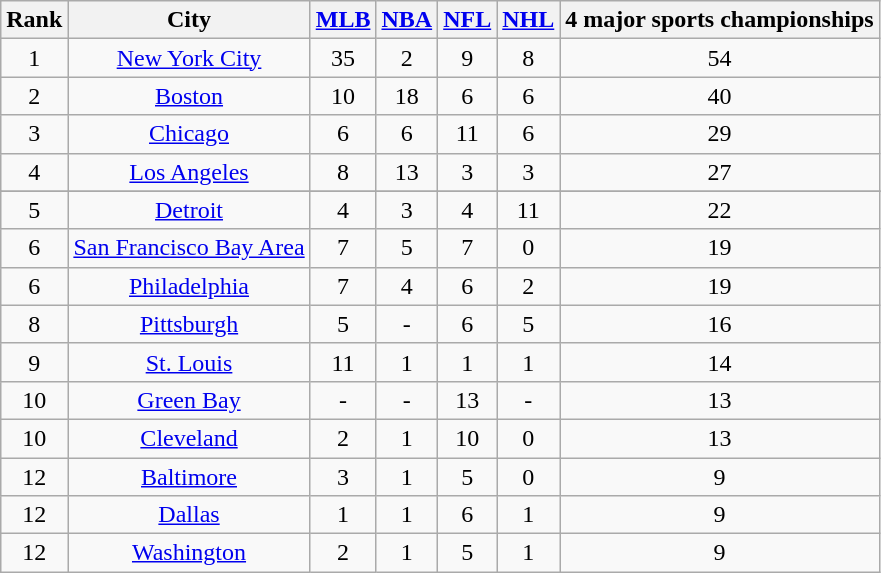<table class="wikitable sortable" style="text-align:center;">
<tr>
<th>Rank</th>
<th>City</th>
<th data-sort-type="number"><a href='#'>MLB</a></th>
<th data-sort-type="number"><a href='#'>NBA</a></th>
<th data-sort-type="number"><a href='#'>NFL</a></th>
<th data-sort-type="number"><a href='#'>NHL</a></th>
<th data-sort-type="number">4 major sports championships</th>
</tr>
<tr>
<td>1</td>
<td><a href='#'>New York City</a></td>
<td>35</td>
<td>2</td>
<td>9</td>
<td>8</td>
<td>54</td>
</tr>
<tr>
<td>2</td>
<td><a href='#'>Boston</a></td>
<td>10</td>
<td>18</td>
<td>6</td>
<td>6</td>
<td>40</td>
</tr>
<tr>
<td>3</td>
<td><a href='#'>Chicago</a></td>
<td>6</td>
<td>6</td>
<td>11</td>
<td>6</td>
<td>29</td>
</tr>
<tr>
<td>4</td>
<td><a href='#'>Los Angeles</a></td>
<td>8</td>
<td>13</td>
<td>3</td>
<td>3</td>
<td>27</td>
</tr>
<tr>
</tr>
<tr>
</tr>
<tr>
<td>5</td>
<td><a href='#'>Detroit</a></td>
<td>4</td>
<td>3</td>
<td>4</td>
<td>11</td>
<td>22</td>
</tr>
<tr>
<td>6</td>
<td><a href='#'>San Francisco Bay Area</a></td>
<td>7</td>
<td>5</td>
<td>7</td>
<td>0</td>
<td>19</td>
</tr>
<tr>
<td>6</td>
<td><a href='#'>Philadelphia</a></td>
<td>7</td>
<td>4</td>
<td>6</td>
<td>2</td>
<td>19</td>
</tr>
<tr>
<td>8</td>
<td><a href='#'>Pittsburgh</a></td>
<td>5</td>
<td>-</td>
<td>6</td>
<td>5</td>
<td>16</td>
</tr>
<tr>
<td>9</td>
<td><a href='#'>St. Louis</a></td>
<td>11</td>
<td>1</td>
<td>1</td>
<td>1</td>
<td>14</td>
</tr>
<tr>
<td>10</td>
<td><a href='#'>Green Bay</a></td>
<td>-</td>
<td>-</td>
<td>13</td>
<td>-</td>
<td>13</td>
</tr>
<tr>
<td>10</td>
<td><a href='#'>Cleveland</a></td>
<td>2</td>
<td>1</td>
<td>10</td>
<td>0</td>
<td>13</td>
</tr>
<tr>
<td>12</td>
<td><a href='#'>Baltimore</a></td>
<td>3</td>
<td>1</td>
<td>5</td>
<td>0</td>
<td>9</td>
</tr>
<tr>
<td>12</td>
<td><a href='#'>Dallas</a></td>
<td>1</td>
<td>1</td>
<td>6</td>
<td>1</td>
<td>9</td>
</tr>
<tr>
<td>12</td>
<td><a href='#'>Washington</a></td>
<td>2</td>
<td>1</td>
<td>5</td>
<td>1</td>
<td>9</td>
</tr>
</table>
